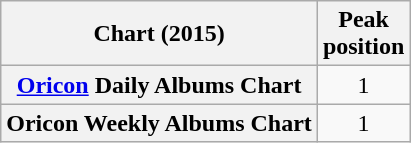<table class="wikitable plainrowheaders sortable" style="text-align:center">
<tr>
<th scope="col">Chart (2015)</th>
<th scope="col">Peak<br>position</th>
</tr>
<tr>
<th scope="row"><a href='#'>Oricon</a> Daily Albums Chart</th>
<td>1</td>
</tr>
<tr>
<th scope="row">Oricon Weekly Albums Chart</th>
<td>1</td>
</tr>
</table>
